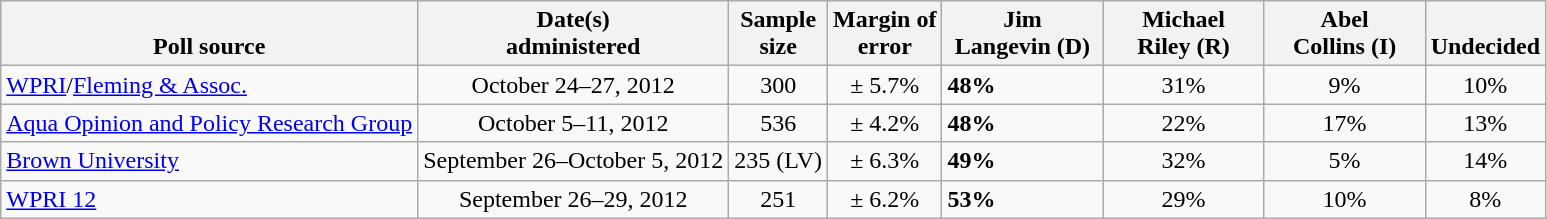<table class="wikitable">
<tr valign= bottom>
<th>Poll source</th>
<th>Date(s)<br>administered</th>
<th>Sample<br>size</th>
<th>Margin of<br>error</th>
<th style="width:100px;">Jim<br>Langevin (D)</th>
<th style="width:100px;">Michael<br>Riley (R)</th>
<th style="width:100px;">Abel <br>Collins (I)</th>
<th>Undecided</th>
</tr>
<tr>
<td><a href='#'>WPRI</a>/<a href='#'>Fleming & Assoc.</a></td>
<td align=center>October 24–27, 2012</td>
<td align=center>300</td>
<td align=center>± 5.7%</td>
<td><strong>48%</strong></td>
<td align=center>31%</td>
<td align=center>9%</td>
<td align=center>10%</td>
</tr>
<tr>
<td><a href='#'>Aqua Opinion and Policy Research Group</a></td>
<td align=center>October 5–11, 2012</td>
<td align=center>536</td>
<td align=center>± 4.2%</td>
<td><strong>48%</strong></td>
<td align=center>22%</td>
<td align=center>17%</td>
<td align=center>13%</td>
</tr>
<tr>
<td><a href='#'>Brown University</a></td>
<td align=center>September 26–October 5, 2012</td>
<td align=center>235 (LV)</td>
<td align=center>± 6.3%</td>
<td><strong>49%</strong></td>
<td align=center>32%</td>
<td align=center>5%</td>
<td align=center>14%</td>
</tr>
<tr>
<td><a href='#'>WPRI 12</a></td>
<td align=center>September 26–29, 2012</td>
<td align=center>251</td>
<td align=center>± 6.2%</td>
<td><strong>53%</strong></td>
<td align=center>29%</td>
<td align=center>10%</td>
<td align=center>8%</td>
</tr>
</table>
